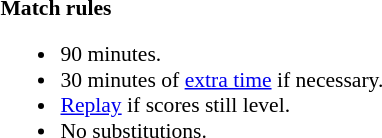<table style="width:100%; font-size:90%;">
<tr>
<td><br><strong>Match rules</strong><ul><li>90 minutes.</li><li>30 minutes of <a href='#'>extra time</a> if necessary.</li><li><a href='#'>Replay</a> if scores still level.</li><li>No substitutions.</li></ul></td>
</tr>
</table>
